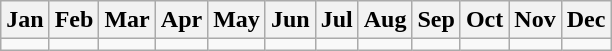<table class="wikitable">
<tr>
<th><strong>Jan</strong></th>
<th><strong>Feb</strong></th>
<th><strong>Mar</strong></th>
<th><strong>Apr</strong></th>
<th><strong>May</strong></th>
<th><strong>Jun</strong></th>
<th><strong>Jul</strong></th>
<th><strong>Aug</strong></th>
<th><strong>Sep</strong></th>
<th><strong>Oct</strong></th>
<th><strong>Nov</strong></th>
<th><strong>Dec</strong></th>
</tr>
<tr>
<td></td>
<td></td>
<td></td>
<td></td>
<td></td>
<td></td>
<td></td>
<td></td>
<td></td>
<td></td>
<td></td>
<td></td>
</tr>
</table>
